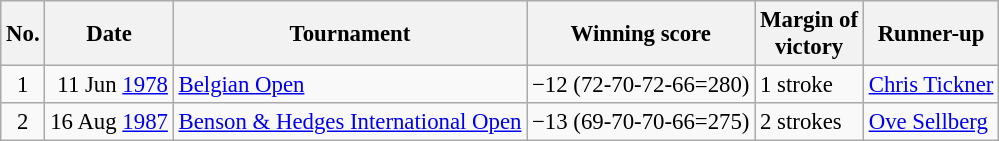<table class="wikitable" style="font-size:95%;">
<tr>
<th>No.</th>
<th>Date</th>
<th>Tournament</th>
<th>Winning score</th>
<th>Margin of<br>victory</th>
<th>Runner-up</th>
</tr>
<tr>
<td align=center>1</td>
<td align=right>11 Jun <a href='#'>1978</a></td>
<td><a href='#'>Belgian Open</a></td>
<td>−12 (72-70-72-66=280)</td>
<td>1 stroke</td>
<td> <a href='#'>Chris Tickner</a></td>
</tr>
<tr>
<td align=center>2</td>
<td align=right>16 Aug <a href='#'>1987</a></td>
<td><a href='#'>Benson & Hedges International Open</a></td>
<td>−13 (69-70-70-66=275)</td>
<td>2 strokes</td>
<td> <a href='#'>Ove Sellberg</a></td>
</tr>
</table>
